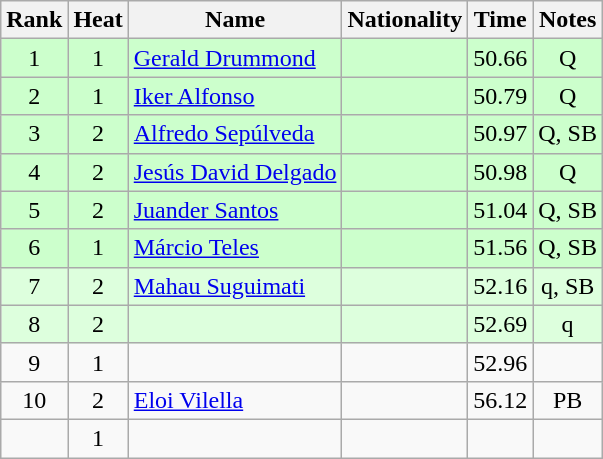<table class="wikitable sortable" style="text-align:center">
<tr>
<th>Rank</th>
<th>Heat</th>
<th>Name</th>
<th>Nationality</th>
<th>Time</th>
<th>Notes</th>
</tr>
<tr bgcolor=ccffcc>
<td>1</td>
<td>1</td>
<td align=left><a href='#'>Gerald Drummond</a></td>
<td align=left></td>
<td>50.66</td>
<td>Q</td>
</tr>
<tr bgcolor=ccffcc>
<td>2</td>
<td>1</td>
<td align=left><a href='#'>Iker Alfonso</a></td>
<td align=left></td>
<td>50.79</td>
<td>Q</td>
</tr>
<tr bgcolor=ccffcc>
<td>3</td>
<td>2</td>
<td align=left><a href='#'>Alfredo Sepúlveda</a></td>
<td align=left></td>
<td>50.97</td>
<td>Q, SB</td>
</tr>
<tr bgcolor=ccffcc>
<td>4</td>
<td>2</td>
<td align=left><a href='#'>Jesús David Delgado</a></td>
<td align=left></td>
<td>50.98</td>
<td>Q</td>
</tr>
<tr bgcolor=ccffcc>
<td>5</td>
<td>2</td>
<td align=left><a href='#'>Juander Santos</a></td>
<td align=left></td>
<td>51.04</td>
<td>Q, SB</td>
</tr>
<tr bgcolor=ccffcc>
<td>6</td>
<td>1</td>
<td align=left><a href='#'>Márcio Teles</a></td>
<td align=left></td>
<td>51.56</td>
<td>Q, SB</td>
</tr>
<tr bgcolor=ddffdd>
<td>7</td>
<td>2</td>
<td align=left><a href='#'>Mahau Suguimati</a></td>
<td align=left></td>
<td>52.16</td>
<td>q, SB</td>
</tr>
<tr bgcolor=ddffdd>
<td>8</td>
<td>2</td>
<td align=left></td>
<td align=left></td>
<td>52.69</td>
<td>q</td>
</tr>
<tr>
<td>9</td>
<td>1</td>
<td align=left></td>
<td align=left></td>
<td>52.96</td>
<td></td>
</tr>
<tr>
<td>10</td>
<td>2</td>
<td align=left><a href='#'>Eloi Vilella</a></td>
<td align=left></td>
<td>56.12</td>
<td>PB</td>
</tr>
<tr>
<td></td>
<td>1</td>
<td align=left></td>
<td align=left></td>
<td></td>
<td></td>
</tr>
</table>
